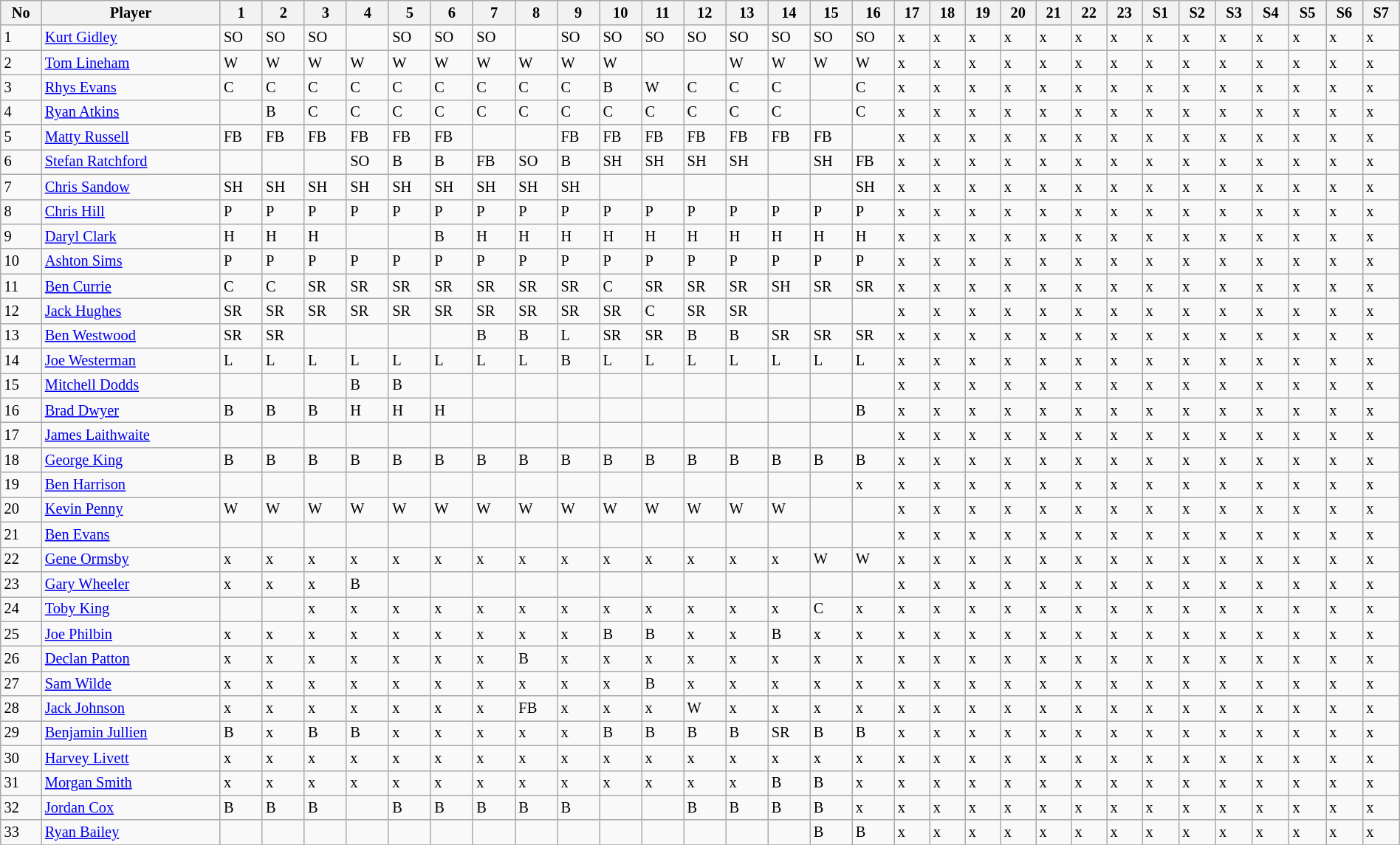<table class="wikitable" style="font-size:85%;" width="100%">
<tr>
<th>No</th>
<th>Player</th>
<th>1</th>
<th>2</th>
<th>3</th>
<th>4</th>
<th>5</th>
<th>6</th>
<th>7</th>
<th>8</th>
<th>9</th>
<th>10</th>
<th>11</th>
<th>12</th>
<th>13</th>
<th>14</th>
<th>15</th>
<th>16</th>
<th>17</th>
<th>18</th>
<th>19</th>
<th>20</th>
<th>21</th>
<th>22</th>
<th>23</th>
<th>S1</th>
<th>S2</th>
<th>S3</th>
<th>S4</th>
<th>S5</th>
<th>S6</th>
<th>S7</th>
</tr>
<tr>
<td>1</td>
<td><a href='#'>Kurt Gidley</a></td>
<td>SO</td>
<td>SO</td>
<td>SO</td>
<td></td>
<td>SO</td>
<td>SO</td>
<td>SO</td>
<td></td>
<td>SO</td>
<td>SO</td>
<td>SO</td>
<td>SO</td>
<td>SO</td>
<td>SO</td>
<td>SO</td>
<td>SO</td>
<td>x</td>
<td>x</td>
<td>x</td>
<td>x</td>
<td>x</td>
<td>x</td>
<td>x</td>
<td>x</td>
<td>x</td>
<td>x</td>
<td>x</td>
<td>x</td>
<td>x</td>
<td>x</td>
</tr>
<tr>
<td>2</td>
<td><a href='#'>Tom Lineham</a></td>
<td>W</td>
<td>W</td>
<td>W</td>
<td>W</td>
<td>W</td>
<td>W</td>
<td>W</td>
<td>W</td>
<td>W</td>
<td>W</td>
<td></td>
<td></td>
<td>W</td>
<td>W</td>
<td>W</td>
<td>W</td>
<td>x</td>
<td>x</td>
<td>x</td>
<td>x</td>
<td>x</td>
<td>x</td>
<td>x</td>
<td>x</td>
<td>x</td>
<td>x</td>
<td>x</td>
<td>x</td>
<td>x</td>
<td>x</td>
</tr>
<tr>
<td>3</td>
<td><a href='#'>Rhys Evans</a></td>
<td>C</td>
<td>C</td>
<td>C</td>
<td>C</td>
<td>C</td>
<td>C</td>
<td>C</td>
<td>C</td>
<td>C</td>
<td>B</td>
<td>W</td>
<td>C</td>
<td>C</td>
<td>C</td>
<td></td>
<td>C</td>
<td>x</td>
<td>x</td>
<td>x</td>
<td>x</td>
<td>x</td>
<td>x</td>
<td>x</td>
<td>x</td>
<td>x</td>
<td>x</td>
<td>x</td>
<td>x</td>
<td>x</td>
<td>x</td>
</tr>
<tr>
<td>4</td>
<td><a href='#'>Ryan Atkins</a></td>
<td></td>
<td>B</td>
<td>C</td>
<td>C</td>
<td>C</td>
<td>C</td>
<td>C</td>
<td>C</td>
<td>C</td>
<td>C</td>
<td>C</td>
<td>C</td>
<td>C</td>
<td>C</td>
<td></td>
<td>C</td>
<td>x</td>
<td>x</td>
<td>x</td>
<td>x</td>
<td>x</td>
<td>x</td>
<td>x</td>
<td>x</td>
<td>x</td>
<td>x</td>
<td>x</td>
<td>x</td>
<td>x</td>
<td>x</td>
</tr>
<tr>
<td>5</td>
<td><a href='#'>Matty Russell</a></td>
<td>FB</td>
<td>FB</td>
<td>FB</td>
<td>FB</td>
<td>FB</td>
<td>FB</td>
<td></td>
<td></td>
<td>FB</td>
<td>FB</td>
<td>FB</td>
<td>FB</td>
<td>FB</td>
<td>FB</td>
<td>FB</td>
<td></td>
<td>x</td>
<td>x</td>
<td>x</td>
<td>x</td>
<td>x</td>
<td>x</td>
<td>x</td>
<td>x</td>
<td>x</td>
<td>x</td>
<td>x</td>
<td>x</td>
<td>x</td>
<td>x</td>
</tr>
<tr>
<td>6</td>
<td><a href='#'>Stefan Ratchford</a></td>
<td></td>
<td></td>
<td></td>
<td>SO</td>
<td>B</td>
<td>B</td>
<td>FB</td>
<td>SO</td>
<td>B</td>
<td>SH</td>
<td>SH</td>
<td>SH</td>
<td>SH</td>
<td></td>
<td>SH</td>
<td>FB</td>
<td>x</td>
<td>x</td>
<td>x</td>
<td>x</td>
<td>x</td>
<td>x</td>
<td>x</td>
<td>x</td>
<td>x</td>
<td>x</td>
<td>x</td>
<td>x</td>
<td>x</td>
<td>x</td>
</tr>
<tr>
<td>7</td>
<td><a href='#'>Chris Sandow</a></td>
<td>SH</td>
<td>SH</td>
<td>SH</td>
<td>SH</td>
<td>SH</td>
<td>SH</td>
<td>SH</td>
<td>SH</td>
<td>SH</td>
<td></td>
<td></td>
<td></td>
<td></td>
<td></td>
<td></td>
<td>SH</td>
<td>x</td>
<td>x</td>
<td>x</td>
<td>x</td>
<td>x</td>
<td>x</td>
<td>x</td>
<td>x</td>
<td>x</td>
<td>x</td>
<td>x</td>
<td>x</td>
<td>x</td>
<td>x</td>
</tr>
<tr>
<td>8</td>
<td><a href='#'>Chris Hill</a></td>
<td>P</td>
<td>P</td>
<td>P</td>
<td>P</td>
<td>P</td>
<td>P</td>
<td>P</td>
<td>P</td>
<td>P</td>
<td>P</td>
<td>P</td>
<td>P</td>
<td>P</td>
<td>P</td>
<td>P</td>
<td>P</td>
<td>x</td>
<td>x</td>
<td>x</td>
<td>x</td>
<td>x</td>
<td>x</td>
<td>x</td>
<td>x</td>
<td>x</td>
<td>x</td>
<td>x</td>
<td>x</td>
<td>x</td>
<td>x</td>
</tr>
<tr>
<td>9</td>
<td><a href='#'>Daryl Clark</a></td>
<td>H</td>
<td>H</td>
<td>H</td>
<td></td>
<td></td>
<td>B</td>
<td>H</td>
<td>H</td>
<td>H</td>
<td>H</td>
<td>H</td>
<td>H</td>
<td>H</td>
<td>H</td>
<td>H</td>
<td>H</td>
<td>x</td>
<td>x</td>
<td>x</td>
<td>x</td>
<td>x</td>
<td>x</td>
<td>x</td>
<td>x</td>
<td>x</td>
<td>x</td>
<td>x</td>
<td>x</td>
<td>x</td>
<td>x</td>
</tr>
<tr>
<td>10</td>
<td><a href='#'>Ashton Sims</a></td>
<td>P</td>
<td>P</td>
<td>P</td>
<td>P</td>
<td>P</td>
<td>P</td>
<td>P</td>
<td>P</td>
<td>P</td>
<td>P</td>
<td>P</td>
<td>P</td>
<td>P</td>
<td>P</td>
<td>P</td>
<td>P</td>
<td>x</td>
<td>x</td>
<td>x</td>
<td>x</td>
<td>x</td>
<td>x</td>
<td>x</td>
<td>x</td>
<td>x</td>
<td>x</td>
<td>x</td>
<td>x</td>
<td>x</td>
<td>x</td>
</tr>
<tr>
<td>11</td>
<td><a href='#'>Ben Currie</a></td>
<td>C</td>
<td>C</td>
<td>SR</td>
<td>SR</td>
<td>SR</td>
<td>SR</td>
<td>SR</td>
<td>SR</td>
<td>SR</td>
<td>C</td>
<td>SR</td>
<td>SR</td>
<td>SR</td>
<td>SH</td>
<td>SR</td>
<td>SR</td>
<td>x</td>
<td>x</td>
<td>x</td>
<td>x</td>
<td>x</td>
<td>x</td>
<td>x</td>
<td>x</td>
<td>x</td>
<td>x</td>
<td>x</td>
<td>x</td>
<td>x</td>
<td>x</td>
</tr>
<tr>
<td>12</td>
<td><a href='#'>Jack Hughes</a></td>
<td>SR</td>
<td>SR</td>
<td>SR</td>
<td>SR</td>
<td>SR</td>
<td>SR</td>
<td>SR</td>
<td>SR</td>
<td>SR</td>
<td>SR</td>
<td>C</td>
<td>SR</td>
<td>SR</td>
<td></td>
<td></td>
<td></td>
<td>x</td>
<td>x</td>
<td>x</td>
<td>x</td>
<td>x</td>
<td>x</td>
<td>x</td>
<td>x</td>
<td>x</td>
<td>x</td>
<td>x</td>
<td>x</td>
<td>x</td>
<td>x</td>
</tr>
<tr>
<td>13</td>
<td><a href='#'>Ben Westwood</a></td>
<td>SR</td>
<td>SR</td>
<td></td>
<td></td>
<td></td>
<td></td>
<td>B</td>
<td>B</td>
<td>L</td>
<td>SR</td>
<td>SR</td>
<td>B</td>
<td>B</td>
<td>SR</td>
<td>SR</td>
<td>SR</td>
<td>x</td>
<td>x</td>
<td>x</td>
<td>x</td>
<td>x</td>
<td>x</td>
<td>x</td>
<td>x</td>
<td>x</td>
<td>x</td>
<td>x</td>
<td>x</td>
<td>x</td>
<td>x</td>
</tr>
<tr>
<td>14</td>
<td><a href='#'>Joe Westerman</a></td>
<td>L</td>
<td>L</td>
<td>L</td>
<td>L</td>
<td>L</td>
<td>L</td>
<td>L</td>
<td>L</td>
<td>B</td>
<td>L</td>
<td>L</td>
<td>L</td>
<td>L</td>
<td>L</td>
<td>L</td>
<td>L</td>
<td>x</td>
<td>x</td>
<td>x</td>
<td>x</td>
<td>x</td>
<td>x</td>
<td>x</td>
<td>x</td>
<td>x</td>
<td>x</td>
<td>x</td>
<td>x</td>
<td>x</td>
<td>x</td>
</tr>
<tr>
<td>15</td>
<td><a href='#'>Mitchell Dodds</a></td>
<td></td>
<td></td>
<td></td>
<td>B</td>
<td>B</td>
<td></td>
<td></td>
<td></td>
<td></td>
<td></td>
<td></td>
<td></td>
<td></td>
<td></td>
<td></td>
<td></td>
<td>x</td>
<td>x</td>
<td>x</td>
<td>x</td>
<td>x</td>
<td>x</td>
<td>x</td>
<td>x</td>
<td>x</td>
<td>x</td>
<td>x</td>
<td>x</td>
<td>x</td>
<td>x</td>
</tr>
<tr>
<td>16</td>
<td><a href='#'>Brad Dwyer</a></td>
<td>B</td>
<td>B</td>
<td>B</td>
<td>H</td>
<td>H</td>
<td>H</td>
<td></td>
<td></td>
<td></td>
<td></td>
<td></td>
<td></td>
<td></td>
<td></td>
<td></td>
<td>B</td>
<td>x</td>
<td>x</td>
<td>x</td>
<td>x</td>
<td>x</td>
<td>x</td>
<td>x</td>
<td>x</td>
<td>x</td>
<td>x</td>
<td>x</td>
<td>x</td>
<td>x</td>
<td>x</td>
</tr>
<tr>
<td>17</td>
<td><a href='#'>James Laithwaite</a></td>
<td></td>
<td></td>
<td></td>
<td></td>
<td></td>
<td></td>
<td></td>
<td></td>
<td></td>
<td></td>
<td></td>
<td></td>
<td></td>
<td></td>
<td></td>
<td></td>
<td>x</td>
<td>x</td>
<td>x</td>
<td>x</td>
<td>x</td>
<td>x</td>
<td>x</td>
<td>x</td>
<td>x</td>
<td>x</td>
<td>x</td>
<td>x</td>
<td>x</td>
<td>x</td>
</tr>
<tr>
<td>18</td>
<td><a href='#'>George King</a></td>
<td>B</td>
<td>B</td>
<td>B</td>
<td>B</td>
<td>B</td>
<td>B</td>
<td>B</td>
<td>B</td>
<td>B</td>
<td>B</td>
<td>B</td>
<td>B</td>
<td>B</td>
<td>B</td>
<td>B</td>
<td>B</td>
<td>x</td>
<td>x</td>
<td>x</td>
<td>x</td>
<td>x</td>
<td>x</td>
<td>x</td>
<td>x</td>
<td>x</td>
<td>x</td>
<td>x</td>
<td>x</td>
<td>x</td>
<td>x</td>
</tr>
<tr>
<td>19</td>
<td><a href='#'>Ben Harrison</a></td>
<td></td>
<td></td>
<td></td>
<td></td>
<td></td>
<td></td>
<td></td>
<td></td>
<td></td>
<td></td>
<td></td>
<td></td>
<td></td>
<td></td>
<td></td>
<td>x</td>
<td>x</td>
<td>x</td>
<td>x</td>
<td>x</td>
<td>x</td>
<td>x</td>
<td>x</td>
<td>x</td>
<td>x</td>
<td>x</td>
<td>x</td>
<td>x</td>
<td>x</td>
<td>x</td>
</tr>
<tr>
<td>20</td>
<td><a href='#'>Kevin Penny</a></td>
<td>W</td>
<td>W</td>
<td>W</td>
<td>W</td>
<td>W</td>
<td>W</td>
<td>W</td>
<td>W</td>
<td>W</td>
<td>W</td>
<td>W</td>
<td>W</td>
<td>W</td>
<td>W</td>
<td></td>
<td></td>
<td>x</td>
<td>x</td>
<td>x</td>
<td>x</td>
<td>x</td>
<td>x</td>
<td>x</td>
<td>x</td>
<td>x</td>
<td>x</td>
<td>x</td>
<td>x</td>
<td>x</td>
<td>x</td>
</tr>
<tr>
<td>21</td>
<td><a href='#'>Ben Evans</a></td>
<td></td>
<td></td>
<td></td>
<td></td>
<td></td>
<td></td>
<td></td>
<td></td>
<td></td>
<td></td>
<td></td>
<td></td>
<td></td>
<td></td>
<td></td>
<td></td>
<td>x</td>
<td>x</td>
<td>x</td>
<td>x</td>
<td>x</td>
<td>x</td>
<td>x</td>
<td>x</td>
<td>x</td>
<td>x</td>
<td>x</td>
<td>x</td>
<td>x</td>
<td>x</td>
</tr>
<tr>
<td>22</td>
<td><a href='#'>Gene Ormsby</a></td>
<td>x</td>
<td>x</td>
<td>x</td>
<td>x</td>
<td>x</td>
<td>x</td>
<td>x</td>
<td>x</td>
<td>x</td>
<td>x</td>
<td>x</td>
<td>x</td>
<td>x</td>
<td>x</td>
<td>W</td>
<td>W</td>
<td>x</td>
<td>x</td>
<td>x</td>
<td>x</td>
<td>x</td>
<td>x</td>
<td>x</td>
<td>x</td>
<td>x</td>
<td>x</td>
<td>x</td>
<td>x</td>
<td>x</td>
<td>x</td>
</tr>
<tr>
<td>23</td>
<td><a href='#'>Gary Wheeler</a></td>
<td>x</td>
<td>x</td>
<td>x</td>
<td>B</td>
<td></td>
<td></td>
<td></td>
<td></td>
<td></td>
<td></td>
<td></td>
<td></td>
<td></td>
<td></td>
<td></td>
<td></td>
<td>x</td>
<td>x</td>
<td>x</td>
<td>x</td>
<td>x</td>
<td>x</td>
<td>x</td>
<td>x</td>
<td>x</td>
<td>x</td>
<td>x</td>
<td>x</td>
<td>x</td>
<td>x</td>
</tr>
<tr>
<td>24</td>
<td><a href='#'>Toby King</a></td>
<td></td>
<td></td>
<td>x</td>
<td>x</td>
<td>x</td>
<td>x</td>
<td>x</td>
<td>x</td>
<td>x</td>
<td>x</td>
<td>x</td>
<td>x</td>
<td>x</td>
<td>x</td>
<td>C</td>
<td>x</td>
<td>x</td>
<td>x</td>
<td>x</td>
<td>x</td>
<td>x</td>
<td>x</td>
<td>x</td>
<td>x</td>
<td>x</td>
<td>x</td>
<td>x</td>
<td>x</td>
<td>x</td>
<td>x</td>
</tr>
<tr>
<td>25</td>
<td><a href='#'>Joe Philbin</a></td>
<td>x</td>
<td>x</td>
<td>x</td>
<td>x</td>
<td>x</td>
<td>x</td>
<td>x</td>
<td>x</td>
<td>x</td>
<td>B</td>
<td>B</td>
<td>x</td>
<td>x</td>
<td>B</td>
<td>x</td>
<td>x</td>
<td>x</td>
<td>x</td>
<td>x</td>
<td>x</td>
<td>x</td>
<td>x</td>
<td>x</td>
<td>x</td>
<td>x</td>
<td>x</td>
<td>x</td>
<td>x</td>
<td>x</td>
<td>x</td>
</tr>
<tr>
<td>26</td>
<td><a href='#'>Declan Patton</a></td>
<td>x</td>
<td>x</td>
<td>x</td>
<td>x</td>
<td>x</td>
<td>x</td>
<td>x</td>
<td>B</td>
<td>x</td>
<td>x</td>
<td>x</td>
<td>x</td>
<td>x</td>
<td>x</td>
<td>x</td>
<td>x</td>
<td>x</td>
<td>x</td>
<td>x</td>
<td>x</td>
<td>x</td>
<td>x</td>
<td>x</td>
<td>x</td>
<td>x</td>
<td>x</td>
<td>x</td>
<td>x</td>
<td>x</td>
<td>x</td>
</tr>
<tr>
<td>27</td>
<td><a href='#'>Sam Wilde</a></td>
<td>x</td>
<td>x</td>
<td>x</td>
<td>x</td>
<td>x</td>
<td>x</td>
<td>x</td>
<td>x</td>
<td>x</td>
<td>x</td>
<td>B</td>
<td>x</td>
<td>x</td>
<td>x</td>
<td>x</td>
<td>x</td>
<td>x</td>
<td>x</td>
<td>x</td>
<td>x</td>
<td>x</td>
<td>x</td>
<td>x</td>
<td>x</td>
<td>x</td>
<td>x</td>
<td>x</td>
<td>x</td>
<td>x</td>
<td>x</td>
</tr>
<tr>
<td>28</td>
<td><a href='#'>Jack Johnson</a></td>
<td>x</td>
<td>x</td>
<td>x</td>
<td>x</td>
<td>x</td>
<td>x</td>
<td>x</td>
<td>FB</td>
<td>x</td>
<td>x</td>
<td>x</td>
<td>W</td>
<td>x</td>
<td>x</td>
<td>x</td>
<td>x</td>
<td>x</td>
<td>x</td>
<td>x</td>
<td>x</td>
<td>x</td>
<td>x</td>
<td>x</td>
<td>x</td>
<td>x</td>
<td>x</td>
<td>x</td>
<td>x</td>
<td>x</td>
<td>x</td>
</tr>
<tr>
<td>29</td>
<td><a href='#'>Benjamin Jullien</a></td>
<td>B</td>
<td>x</td>
<td>B</td>
<td>B</td>
<td>x</td>
<td>x</td>
<td>x</td>
<td>x</td>
<td>x</td>
<td>B</td>
<td>B</td>
<td>B</td>
<td>B</td>
<td>SR</td>
<td>B</td>
<td>B</td>
<td>x</td>
<td>x</td>
<td>x</td>
<td>x</td>
<td>x</td>
<td>x</td>
<td>x</td>
<td>x</td>
<td>x</td>
<td>x</td>
<td>x</td>
<td>x</td>
<td>x</td>
<td>x</td>
</tr>
<tr>
<td>30</td>
<td><a href='#'>Harvey Livett</a></td>
<td>x</td>
<td>x</td>
<td>x</td>
<td>x</td>
<td>x</td>
<td>x</td>
<td>x</td>
<td>x</td>
<td>x</td>
<td>x</td>
<td>x</td>
<td>x</td>
<td>x</td>
<td>x</td>
<td>x</td>
<td>x</td>
<td>x</td>
<td>x</td>
<td>x</td>
<td>x</td>
<td>x</td>
<td>x</td>
<td>x</td>
<td>x</td>
<td>x</td>
<td>x</td>
<td>x</td>
<td>x</td>
<td>x</td>
<td>x</td>
</tr>
<tr>
<td>31</td>
<td><a href='#'>Morgan Smith</a></td>
<td>x</td>
<td>x</td>
<td>x</td>
<td>x</td>
<td>x</td>
<td>x</td>
<td>x</td>
<td>x</td>
<td>x</td>
<td>x</td>
<td>x</td>
<td>x</td>
<td>x</td>
<td>B</td>
<td>B</td>
<td>x</td>
<td>x</td>
<td>x</td>
<td>x</td>
<td>x</td>
<td>x</td>
<td>x</td>
<td>x</td>
<td>x</td>
<td>x</td>
<td>x</td>
<td>x</td>
<td>x</td>
<td>x</td>
<td>x</td>
</tr>
<tr>
<td>32</td>
<td><a href='#'>Jordan Cox</a></td>
<td>B</td>
<td>B</td>
<td>B</td>
<td></td>
<td>B</td>
<td>B</td>
<td>B</td>
<td>B</td>
<td>B</td>
<td></td>
<td></td>
<td>B</td>
<td>B</td>
<td>B</td>
<td>B</td>
<td>x</td>
<td>x</td>
<td>x</td>
<td>x</td>
<td>x</td>
<td>x</td>
<td>x</td>
<td>x</td>
<td>x</td>
<td>x</td>
<td>x</td>
<td>x</td>
<td>x</td>
<td>x</td>
<td>x</td>
</tr>
<tr>
<td>33</td>
<td><a href='#'>Ryan Bailey</a></td>
<td></td>
<td></td>
<td></td>
<td></td>
<td></td>
<td></td>
<td></td>
<td></td>
<td></td>
<td></td>
<td></td>
<td></td>
<td></td>
<td></td>
<td>B</td>
<td>B</td>
<td>x</td>
<td>x</td>
<td>x</td>
<td>x</td>
<td>x</td>
<td>x</td>
<td>x</td>
<td>x</td>
<td>x</td>
<td>x</td>
<td>x</td>
<td>x</td>
<td>x</td>
<td>x</td>
</tr>
<tr>
</tr>
</table>
